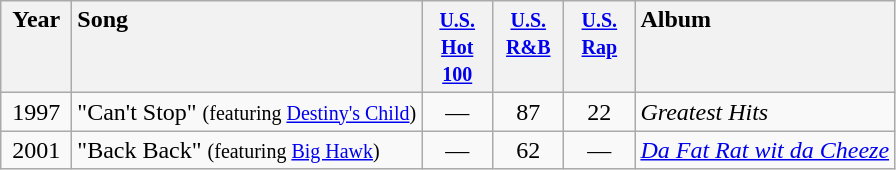<table class="wikitable">
<tr>
<th style="vertical-align:top; text-align:center; width:40px;">Year</th>
<th style="text-align:left; vertical-align:top;">Song</th>
<th style="vertical-align:top; text-align:center; width:40px;"><small><a href='#'>U.S. Hot 100</a></small></th>
<th style="vertical-align:top; text-align:center; width:40px;"><small><a href='#'>U.S. R&B</a></small></th>
<th style="vertical-align:top; text-align:center; width:40px;"><small><a href='#'>U.S. Rap</a></small></th>
<th style="text-align:left; vertical-align:top;">Album</th>
</tr>
<tr style="vertical-align:top;">
<td style="text-align:center; ">1997</td>
<td style="text-align:left; ">"Can't Stop" <small>(featuring <a href='#'>Destiny's Child</a>)</small></td>
<td style="text-align:center; ">—</td>
<td style="text-align:center; ">87</td>
<td style="text-align:center; ">22</td>
<td style="text-align:left; "><em>Greatest Hits</em></td>
</tr>
<tr style="vertical-align:top;">
<td style="text-align:center; ">2001</td>
<td style="text-align:left; ">"Back Back" <small>(featuring <a href='#'>Big Hawk</a>)</small></td>
<td style="text-align:center; ">—</td>
<td style="text-align:center; ">62</td>
<td style="text-align:center; ">—</td>
<td style="text-align:left; "><em><a href='#'>Da Fat Rat wit da Cheeze</a></em></td>
</tr>
</table>
